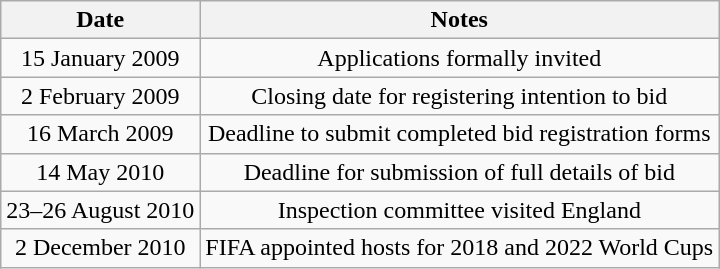<table class="wikitable" style="text-align:center">
<tr>
<th>Date</th>
<th>Notes</th>
</tr>
<tr>
<td>15 January 2009</td>
<td>Applications formally invited</td>
</tr>
<tr>
<td>2 February 2009</td>
<td>Closing date for registering intention to bid</td>
</tr>
<tr>
<td>16 March 2009</td>
<td>Deadline to submit completed bid registration forms</td>
</tr>
<tr>
<td>14 May 2010</td>
<td>Deadline for submission of full details of bid</td>
</tr>
<tr>
<td>23–26 August 2010</td>
<td>Inspection committee visited England</td>
</tr>
<tr>
<td>2 December 2010</td>
<td>FIFA appointed hosts for 2018 and 2022 World Cups</td>
</tr>
</table>
